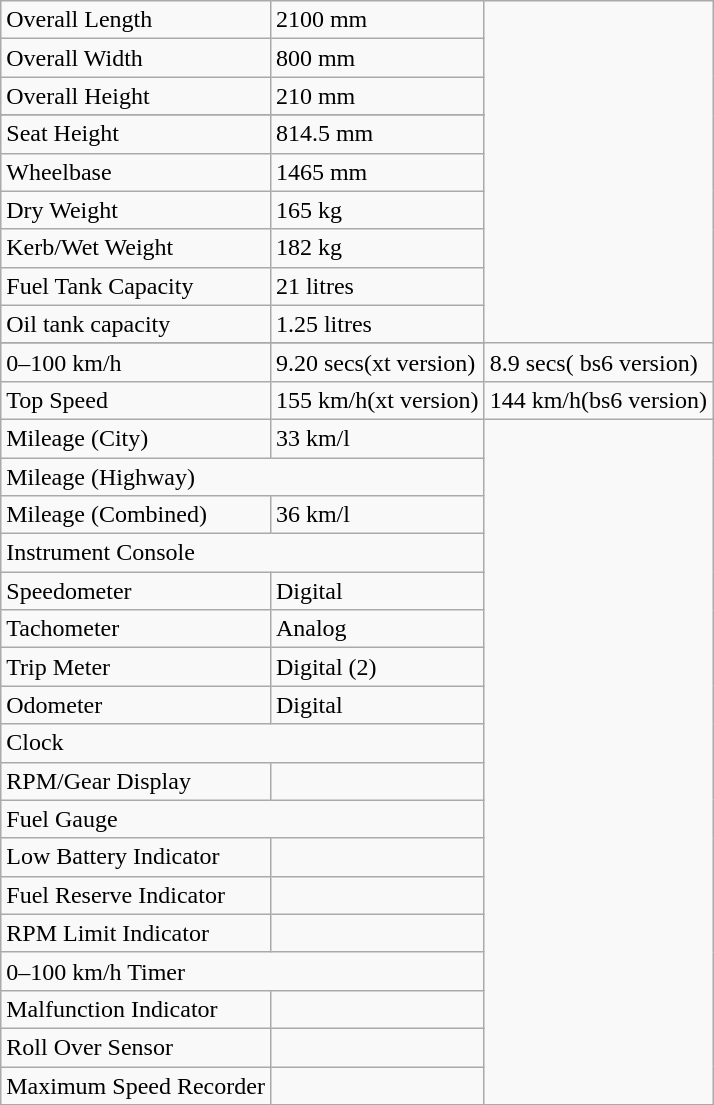<table class="wikitable">
<tr>
<td>Overall Length</td>
<td>2100 mm</td>
</tr>
<tr>
<td>Overall Width</td>
<td>800 mm</td>
</tr>
<tr>
<td>Overall Height</td>
<td>210 mm</td>
</tr>
<tr>
</tr>
<tr>
<td>Seat Height</td>
<td>814.5 mm</td>
</tr>
<tr>
<td>Wheelbase</td>
<td>1465 mm</td>
</tr>
<tr>
<td>Dry Weight</td>
<td>165 kg</td>
</tr>
<tr>
<td>Kerb/Wet Weight</td>
<td>182 kg</td>
</tr>
<tr>
<td>Fuel Tank Capacity</td>
<td>21 litres</td>
</tr>
<tr>
<td>Oil tank capacity</td>
<td>1.25 litres</td>
</tr>
<tr>
</tr>
<tr>
<td>0–100 km/h</td>
<td>9.20 secs(xt version)</td>
<td>8.9 secs( bs6 version)</td>
</tr>
<tr>
<td>Top Speed</td>
<td>155 km/h(xt version)</td>
<td>144 km/h(bs6 version)</td>
</tr>
<tr>
<td>Mileage (City)</td>
<td>33 km/l</td>
</tr>
<tr>
<td colspan="2">Mileage  (Highway)</td>
</tr>
<tr 40>
<td>Mileage (Combined)</td>
<td>36 km/l</td>
</tr>
<tr>
<td colspan="2">Instrument Console</td>
</tr>
<tr>
<td>Speedometer</td>
<td>Digital</td>
</tr>
<tr>
<td>Tachometer</td>
<td>Analog</td>
</tr>
<tr>
<td>Trip Meter</td>
<td>Digital  (2)</td>
</tr>
<tr>
<td>Odometer</td>
<td>Digital</td>
</tr>
<tr>
<td colspan="2">Clock</td>
</tr>
<tr>
<td>RPM/Gear Display</td>
<td></td>
</tr>
<tr>
<td colspan="2">Fuel Gauge</td>
</tr>
<tr>
<td>Low Battery Indicator</td>
<td></td>
</tr>
<tr>
<td>Fuel Reserve Indicator</td>
<td></td>
</tr>
<tr>
<td>RPM Limit Indicator</td>
<td></td>
</tr>
<tr>
<td colspan="2">0–100 km/h Timer</td>
</tr>
<tr>
<td>Malfunction Indicator</td>
<td></td>
</tr>
<tr>
<td>Roll Over Sensor</td>
<td></td>
</tr>
<tr>
<td>Maximum Speed Recorder</td>
<td></td>
</tr>
</table>
